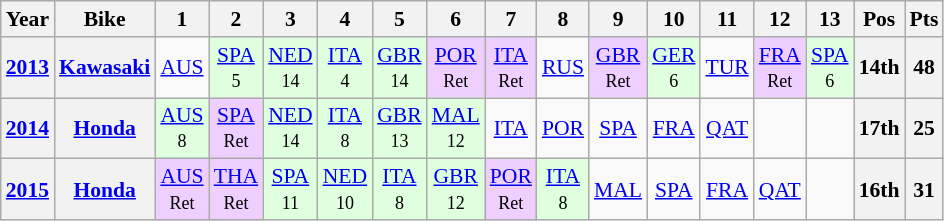<table class="wikitable" style="text-align:center; font-size:90%">
<tr>
<th>Year</th>
<th>Bike</th>
<th>1</th>
<th>2</th>
<th>3</th>
<th>4</th>
<th>5</th>
<th>6</th>
<th>7</th>
<th>8</th>
<th>9</th>
<th>10</th>
<th>11</th>
<th>12</th>
<th>13</th>
<th>Pos</th>
<th>Pts</th>
</tr>
<tr>
<th><a href='#'>2013</a></th>
<th><a href='#'>Kawasaki</a></th>
<td><a href='#'>AUS</a></td>
<td style="background:#DFFFDF;"><a href='#'>SPA</a><br><small>5</small></td>
<td style="background:#DFFFDF;"><a href='#'>NED</a><br><small>14</small></td>
<td style="background:#DFFFDF;"><a href='#'>ITA</a><br><small>4</small></td>
<td style="background:#DFFFDF;"><a href='#'>GBR</a><br><small>14</small></td>
<td style="background:#EFCFFF;"><a href='#'>POR</a><br><small>Ret</small></td>
<td style="background:#EFCFFF;"><a href='#'>ITA</a><br><small>Ret</small></td>
<td><a href='#'>RUS</a></td>
<td style="background:#EFCFFF;"><a href='#'>GBR</a><br><small>Ret</small></td>
<td style="background:#DFFFDF;"><a href='#'>GER</a><br><small>6</small></td>
<td><a href='#'>TUR</a></td>
<td style="background:#EFCFFF;"><a href='#'>FRA</a><br><small>Ret</small></td>
<td style="background:#DFFFDF;"><a href='#'>SPA</a><br><small>6</small></td>
<th>14th</th>
<th>48</th>
</tr>
<tr>
<th><a href='#'>2014</a></th>
<th><a href='#'>Honda</a></th>
<td style="background:#DFFFDF;"><a href='#'>AUS</a><br><small>8</small></td>
<td style="background:#EFCFFF;"><a href='#'>SPA</a><br><small>Ret</small></td>
<td style="background:#DFFFDF;"><a href='#'>NED</a><br><small>14</small></td>
<td style="background:#DFFFDF;"><a href='#'>ITA</a><br><small>8</small></td>
<td style="background:#DFFFDF;"><a href='#'>GBR</a><br><small>13</small></td>
<td style="background:#DFFFDF;"><a href='#'>MAL</a><br><small>12</small></td>
<td><a href='#'>ITA</a></td>
<td><a href='#'>POR</a></td>
<td><a href='#'>SPA</a></td>
<td><a href='#'>FRA</a></td>
<td><a href='#'>QAT</a></td>
<td></td>
<td></td>
<th>17th</th>
<th>25</th>
</tr>
<tr>
<th><a href='#'>2015</a></th>
<th><a href='#'>Honda</a></th>
<td style="background:#EFCFFF;"><a href='#'>AUS</a><br><small>Ret</small></td>
<td style="background:#EFCFFF;"><a href='#'>THA</a><br><small>Ret</small></td>
<td style="background:#DFFFDF;"><a href='#'>SPA</a><br><small>11</small></td>
<td style="background:#DFFFDF;"><a href='#'>NED</a><br><small>10</small></td>
<td style="background:#DFFFDF;"><a href='#'>ITA</a><br><small>8</small></td>
<td style="background:#DFFFDF;"><a href='#'>GBR</a><br><small>12</small></td>
<td style="background:#EFCFFF;"><a href='#'>POR</a><br><small>Ret</small></td>
<td style="background:#DFFFDF;"><a href='#'>ITA</a><br><small>8</small></td>
<td><a href='#'>MAL</a></td>
<td><a href='#'>SPA</a></td>
<td><a href='#'>FRA</a></td>
<td><a href='#'>QAT</a></td>
<td></td>
<th>16th</th>
<th>31</th>
</tr>
</table>
